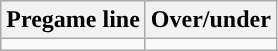<table class="wikitable">
<tr align="center">
<th>Pregame line</th>
<th>Over/under</th>
</tr>
<tr align="center">
<td></td>
<td></td>
</tr>
</table>
